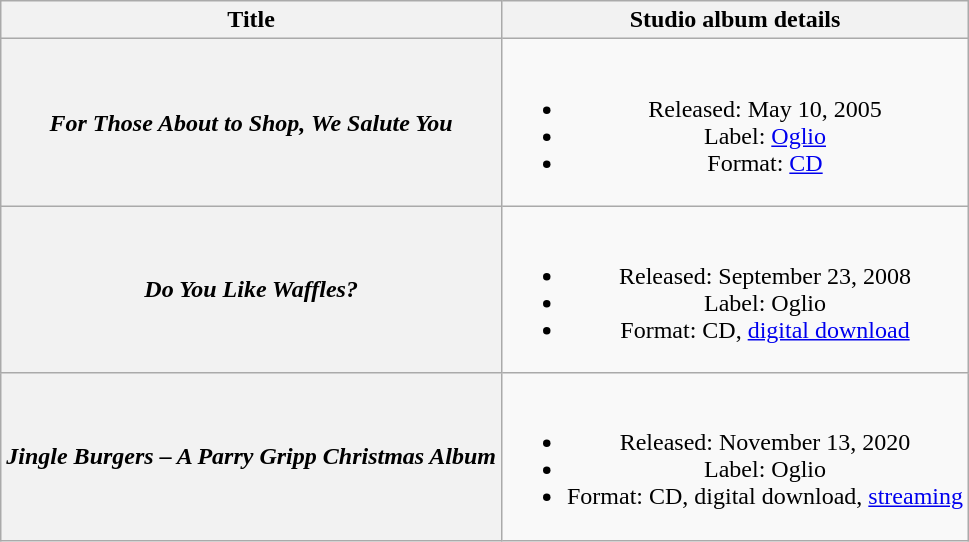<table class="wikitable plainrowheaders" style="text-align:center;">
<tr>
<th scope="col">Title</th>
<th scope="col">Studio album details</th>
</tr>
<tr>
<th scope="row"><em>For Those About to Shop, We Salute You</em></th>
<td><br><ul><li>Released: May 10, 2005</li><li>Label: <a href='#'>Oglio</a></li><li>Format: <a href='#'>CD</a></li></ul></td>
</tr>
<tr>
<th scope="row"><em>Do You Like Waffles?</em></th>
<td><br><ul><li>Released: September 23, 2008</li><li>Label: Oglio</li><li>Format: CD, <a href='#'>digital download</a></li></ul></td>
</tr>
<tr>
<th scope="row"><em>Jingle Burgers – A Parry Gripp Christmas Album</em></th>
<td><br><ul><li>Released: November 13, 2020</li><li>Label: Oglio</li><li>Format: CD, digital download, <a href='#'>streaming</a></li></ul></td>
</tr>
</table>
